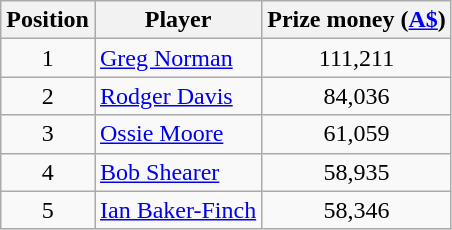<table class="wikitable">
<tr>
<th>Position</th>
<th>Player</th>
<th>Prize money (<a href='#'>A$</a>)</th>
</tr>
<tr>
<td align=center>1</td>
<td> <a href='#'>Greg Norman</a></td>
<td align=center>111,211</td>
</tr>
<tr>
<td align=center>2</td>
<td> <a href='#'>Rodger Davis</a></td>
<td align=center>84,036</td>
</tr>
<tr>
<td align=center>3</td>
<td> <a href='#'>Ossie Moore</a></td>
<td align=center>61,059</td>
</tr>
<tr>
<td align=center>4</td>
<td> <a href='#'>Bob Shearer</a></td>
<td align=center>58,935</td>
</tr>
<tr>
<td align=center>5</td>
<td> <a href='#'>Ian Baker-Finch</a></td>
<td align=center>58,346</td>
</tr>
</table>
